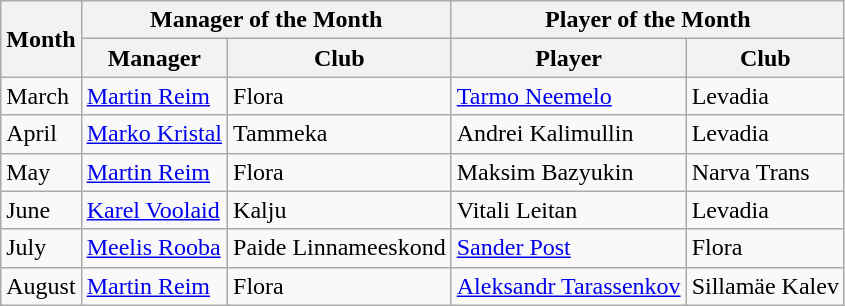<table class="wikitable">
<tr>
<th rowspan=2>Month</th>
<th colspan=2>Manager of the Month</th>
<th colspan=2>Player of the Month</th>
</tr>
<tr>
<th>Manager</th>
<th>Club</th>
<th>Player</th>
<th>Club</th>
</tr>
<tr>
<td>March</td>
<td> <a href='#'>Martin Reim</a></td>
<td>Flora</td>
<td> <a href='#'>Tarmo Neemelo</a></td>
<td>Levadia</td>
</tr>
<tr>
<td>April</td>
<td> <a href='#'>Marko Kristal</a></td>
<td>Tammeka</td>
<td> Andrei Kalimullin</td>
<td>Levadia</td>
</tr>
<tr>
<td>May</td>
<td> <a href='#'>Martin Reim</a></td>
<td>Flora</td>
<td> Maksim Bazyukin</td>
<td>Narva Trans</td>
</tr>
<tr>
<td>June</td>
<td> <a href='#'>Karel Voolaid</a></td>
<td>Kalju</td>
<td> Vitali Leitan</td>
<td>Levadia</td>
</tr>
<tr>
<td>July</td>
<td> <a href='#'>Meelis Rooba</a></td>
<td>Paide Linnameeskond</td>
<td> <a href='#'>Sander Post</a></td>
<td>Flora</td>
</tr>
<tr>
<td>August</td>
<td> <a href='#'>Martin Reim</a></td>
<td>Flora</td>
<td> <a href='#'>Aleksandr Tarassenkov</a></td>
<td>Sillamäe Kalev</td>
</tr>
</table>
